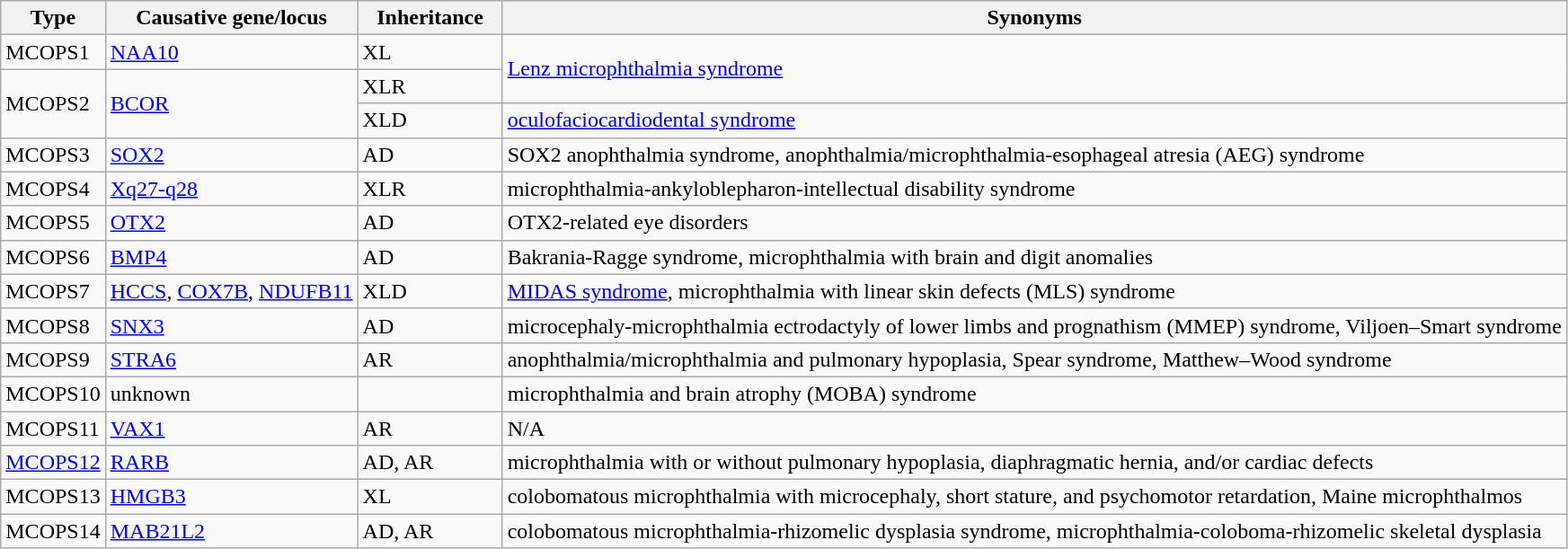<table class="wikitable sortable mw-collapsible">
<tr>
<th>Type</th>
<th>Causative gene/locus</th>
<th scope="col" style="width: 100px;">Inheritance </th>
<th>Synonyms</th>
</tr>
<tr>
<td>MCOPS1</td>
<td><a href='#'>NAA10</a></td>
<td>XL</td>
<td rowspan="2"><a href='#'>Lenz microphthalmia syndrome</a></td>
</tr>
<tr>
<td rowspan="2">MCOPS2</td>
<td rowspan="2"><a href='#'>BCOR</a></td>
<td>XLR</td>
</tr>
<tr>
<td>XLD</td>
<td><a href='#'>oculofaciocardiodental syndrome</a></td>
</tr>
<tr>
<td>MCOPS3</td>
<td><a href='#'>SOX2</a></td>
<td>AD</td>
<td>SOX2 anophthalmia syndrome, anophthalmia/microphthalmia-esophageal atresia (AEG) syndrome</td>
</tr>
<tr>
<td>MCOPS4</td>
<td><a href='#'>Xq27-q28</a></td>
<td>XLR</td>
<td>microphthalmia-ankyloblepharon-intellectual disability syndrome</td>
</tr>
<tr>
<td>MCOPS5</td>
<td><a href='#'>OTX2</a></td>
<td>AD</td>
<td>OTX2-related eye disorders</td>
</tr>
<tr>
<td>MCOPS6</td>
<td><a href='#'>BMP4</a></td>
<td>AD</td>
<td>Bakrania-Ragge syndrome, microphthalmia with brain and digit anomalies</td>
</tr>
<tr>
<td>MCOPS7</td>
<td><a href='#'>HCCS</a>, <a href='#'>COX7B</a>, <a href='#'>NDUFB11</a></td>
<td>XLD</td>
<td><a href='#'>MIDAS syndrome</a>, microphthalmia with linear skin defects (MLS) syndrome</td>
</tr>
<tr>
<td>MCOPS8</td>
<td><a href='#'>SNX3</a></td>
<td>AD</td>
<td>microcephaly-microphthalmia ectrodactyly of lower limbs and prognathism (MMEP) syndrome, Viljoen–Smart syndrome</td>
</tr>
<tr>
<td>MCOPS9</td>
<td><a href='#'>STRA6</a></td>
<td>AR</td>
<td>anophthalmia/microphthalmia and pulmonary hypoplasia, Spear syndrome, Matthew–Wood syndrome</td>
</tr>
<tr>
<td>MCOPS10</td>
<td>unknown</td>
<td></td>
<td>microphthalmia and brain atrophy (MOBA) syndrome</td>
</tr>
<tr>
<td>MCOPS11</td>
<td><a href='#'>VAX1</a></td>
<td>AR</td>
<td>N/A</td>
</tr>
<tr>
<td><a href='#'>MCOPS12</a></td>
<td><a href='#'>RARB</a></td>
<td>AD, AR</td>
<td>microphthalmia with or without pulmonary hypoplasia, diaphragmatic hernia, and/or cardiac defects</td>
</tr>
<tr>
<td>MCOPS13</td>
<td><a href='#'>HMGB3</a></td>
<td>XL</td>
<td>colobomatous microphthalmia with microcephaly, short stature, and psychomotor retardation, Maine microphthalmos</td>
</tr>
<tr>
<td>MCOPS14</td>
<td><a href='#'>MAB21L2</a></td>
<td>AD, AR</td>
<td>colobomatous microphthalmia-rhizomelic dysplasia syndrome, microphthalmia-coloboma-rhizomelic skeletal dysplasia</td>
</tr>
</table>
